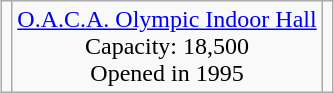<table class="wikitable" style="margin:1em auto; text-align:center">
<tr>
<td></td>
<td><a href='#'>O.A.C.A. Olympic Indoor Hall</a><br>Capacity: 18,500<br>Opened in 1995</td>
<td></td>
</tr>
</table>
